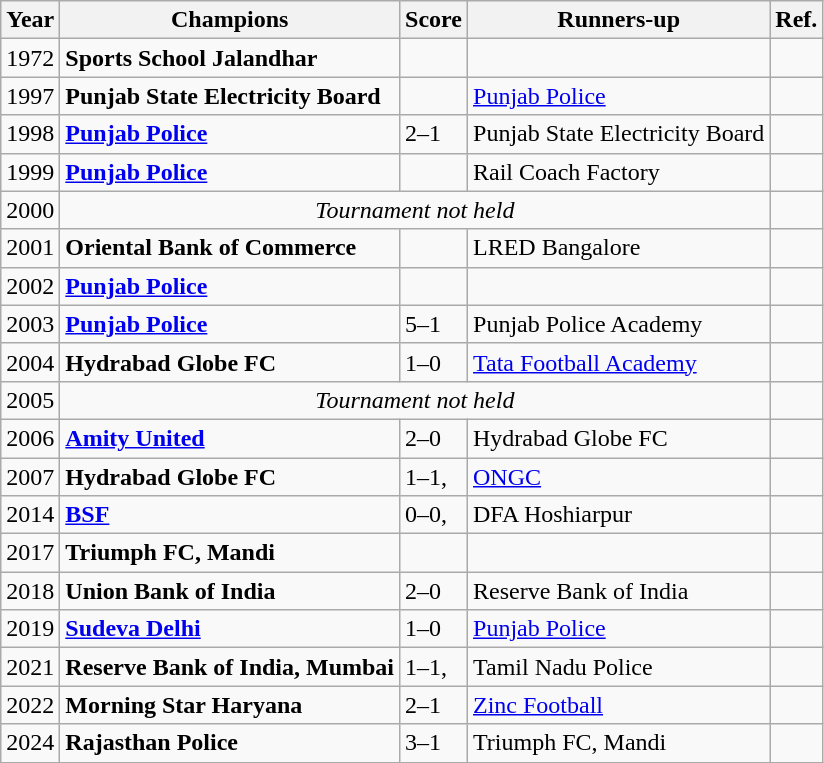<table class="wikitable">
<tr>
<th>Year</th>
<th>Champions</th>
<th>Score</th>
<th>Runners-up</th>
<th>Ref.</th>
</tr>
<tr>
<td>1972</td>
<td><strong>Sports School Jalandhar</strong></td>
<td></td>
<td></td>
<td></td>
</tr>
<tr>
<td>1997</td>
<td><strong>Punjab State Electricity Board</strong></td>
<td></td>
<td><a href='#'>Punjab Police</a></td>
<td></td>
</tr>
<tr>
<td>1998</td>
<td><strong><a href='#'>Punjab Police</a></strong></td>
<td>2–1</td>
<td>Punjab State Electricity Board</td>
<td></td>
</tr>
<tr>
<td>1999</td>
<td><strong><a href='#'>Punjab Police</a></strong></td>
<td></td>
<td>Rail Coach Factory</td>
<td></td>
</tr>
<tr>
<td>2000</td>
<td style="text-align:center;" colspan="3"><em>Tournament not held</em></td>
<td></td>
</tr>
<tr>
<td>2001</td>
<td><strong>Oriental Bank of Commerce</strong></td>
<td></td>
<td>LRED Bangalore</td>
<td></td>
</tr>
<tr>
<td>2002</td>
<td><strong><a href='#'>Punjab Police</a></strong></td>
<td></td>
<td></td>
<td></td>
</tr>
<tr>
<td>2003</td>
<td><strong><a href='#'>Punjab Police</a></strong></td>
<td>5–1</td>
<td>Punjab Police Academy</td>
<td></td>
</tr>
<tr>
<td>2004</td>
<td><strong>Hydrabad Globe FC</strong></td>
<td>1–0</td>
<td><a href='#'>Tata Football Academy</a></td>
<td></td>
</tr>
<tr>
<td>2005</td>
<td style="text-align:center;" colspan="3"><em>Tournament not held</em></td>
<td></td>
</tr>
<tr>
<td>2006</td>
<td><strong><a href='#'>Amity United</a></strong></td>
<td>2–0</td>
<td>Hydrabad Globe FC</td>
<td></td>
</tr>
<tr>
<td>2007</td>
<td><strong>Hydrabad Globe FC</strong></td>
<td>1–1, </td>
<td><a href='#'>ONGC</a></td>
<td></td>
</tr>
<tr>
<td>2014</td>
<td><strong><a href='#'>BSF</a></strong></td>
<td>0–0, </td>
<td>DFA Hoshiarpur</td>
<td></td>
</tr>
<tr>
<td>2017</td>
<td><strong>Triumph FC, Mandi</strong></td>
<td></td>
<td></td>
<td></td>
</tr>
<tr>
<td>2018</td>
<td><strong>Union Bank of India</strong></td>
<td>2–0</td>
<td>Reserve Bank of India</td>
<td></td>
</tr>
<tr>
<td>2019</td>
<td><strong><a href='#'>Sudeva Delhi</a></strong></td>
<td>1–0</td>
<td><a href='#'>Punjab Police</a></td>
<td></td>
</tr>
<tr>
<td>2021</td>
<td><strong>Reserve Bank of India, Mumbai</strong></td>
<td>1–1, </td>
<td>Tamil Nadu Police</td>
<td></td>
</tr>
<tr>
<td>2022</td>
<td><strong>Morning Star Haryana</strong></td>
<td>2–1</td>
<td><a href='#'>Zinc Football</a></td>
<td></td>
</tr>
<tr>
<td>2024</td>
<td><strong>Rajasthan Police</strong></td>
<td>3–1</td>
<td>Triumph FC, Mandi</td>
<td></td>
</tr>
</table>
